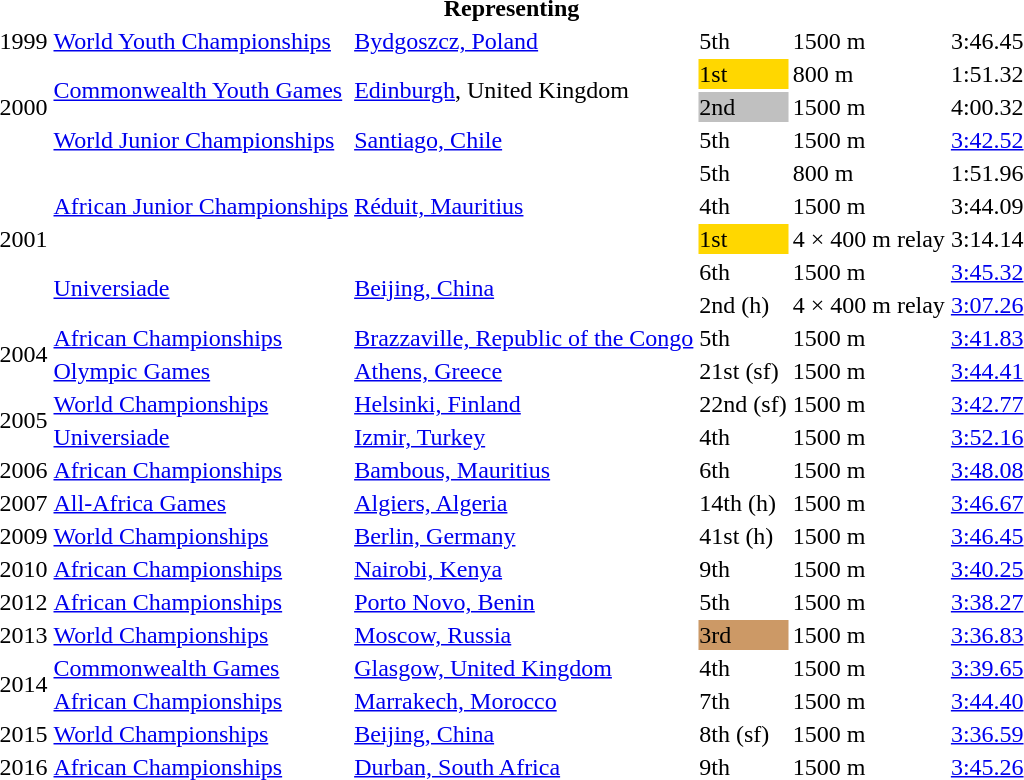<table>
<tr>
<th colspan="6">Representing </th>
</tr>
<tr>
<td>1999</td>
<td><a href='#'>World Youth Championships</a></td>
<td><a href='#'>Bydgoszcz, Poland</a></td>
<td>5th</td>
<td>1500 m</td>
<td>3:46.45</td>
</tr>
<tr>
<td rowspan=3>2000</td>
<td rowspan=2><a href='#'>Commonwealth Youth Games</a></td>
<td rowspan=2><a href='#'>Edinburgh</a>, United Kingdom</td>
<td bgcolor=gold>1st</td>
<td>800 m</td>
<td>1:51.32</td>
</tr>
<tr>
<td bgcolor=silver>2nd</td>
<td>1500 m</td>
<td>4:00.32</td>
</tr>
<tr>
<td><a href='#'>World Junior Championships</a></td>
<td><a href='#'>Santiago, Chile</a></td>
<td>5th</td>
<td>1500 m</td>
<td><a href='#'>3:42.52</a></td>
</tr>
<tr>
<td rowspan=5>2001</td>
<td rowspan=3><a href='#'>African Junior Championships</a></td>
<td rowspan=3><a href='#'>Réduit, Mauritius</a></td>
<td>5th</td>
<td>800 m</td>
<td>1:51.96</td>
</tr>
<tr>
<td>4th</td>
<td>1500 m</td>
<td>3:44.09</td>
</tr>
<tr>
<td bgcolor=gold>1st</td>
<td>4 × 400 m relay</td>
<td>3:14.14</td>
</tr>
<tr>
<td rowspan=2><a href='#'>Universiade</a></td>
<td rowspan=2><a href='#'>Beijing, China</a></td>
<td>6th</td>
<td>1500 m</td>
<td><a href='#'>3:45.32</a></td>
</tr>
<tr>
<td>2nd (h)</td>
<td>4 × 400 m relay</td>
<td><a href='#'>3:07.26</a></td>
</tr>
<tr>
<td rowspan=2>2004</td>
<td><a href='#'>African Championships</a></td>
<td><a href='#'>Brazzaville, Republic of the Congo</a></td>
<td>5th</td>
<td>1500 m</td>
<td><a href='#'>3:41.83</a></td>
</tr>
<tr>
<td><a href='#'>Olympic Games</a></td>
<td><a href='#'>Athens, Greece</a></td>
<td>21st (sf)</td>
<td>1500 m</td>
<td><a href='#'>3:44.41</a></td>
</tr>
<tr>
<td rowspan=2>2005</td>
<td><a href='#'>World Championships</a></td>
<td><a href='#'>Helsinki, Finland</a></td>
<td>22nd (sf)</td>
<td>1500 m</td>
<td><a href='#'>3:42.77</a></td>
</tr>
<tr>
<td><a href='#'>Universiade</a></td>
<td><a href='#'>Izmir, Turkey</a></td>
<td>4th</td>
<td>1500 m</td>
<td><a href='#'>3:52.16</a></td>
</tr>
<tr>
<td>2006</td>
<td><a href='#'>African Championships</a></td>
<td><a href='#'>Bambous, Mauritius</a></td>
<td>6th</td>
<td>1500 m</td>
<td><a href='#'>3:48.08</a></td>
</tr>
<tr>
<td>2007</td>
<td><a href='#'>All-Africa Games</a></td>
<td><a href='#'>Algiers, Algeria</a></td>
<td>14th (h)</td>
<td>1500 m</td>
<td><a href='#'>3:46.67</a></td>
</tr>
<tr>
<td>2009</td>
<td><a href='#'>World Championships</a></td>
<td><a href='#'>Berlin, Germany</a></td>
<td>41st (h)</td>
<td>1500 m</td>
<td><a href='#'>3:46.45</a></td>
</tr>
<tr>
<td>2010</td>
<td><a href='#'>African Championships</a></td>
<td><a href='#'>Nairobi, Kenya</a></td>
<td>9th</td>
<td>1500 m</td>
<td><a href='#'>3:40.25</a></td>
</tr>
<tr>
<td>2012</td>
<td><a href='#'>African Championships</a></td>
<td><a href='#'>Porto Novo, Benin</a></td>
<td>5th</td>
<td>1500 m</td>
<td><a href='#'>3:38.27</a></td>
</tr>
<tr>
<td>2013</td>
<td><a href='#'>World Championships</a></td>
<td><a href='#'>Moscow, Russia</a></td>
<td bgcolor=cc9966>3rd</td>
<td>1500 m</td>
<td><a href='#'>3:36.83</a></td>
</tr>
<tr>
<td rowspan=2>2014</td>
<td><a href='#'>Commonwealth Games</a></td>
<td><a href='#'>Glasgow, United Kingdom</a></td>
<td>4th</td>
<td>1500 m</td>
<td><a href='#'>3:39.65</a></td>
</tr>
<tr>
<td><a href='#'>African Championships</a></td>
<td><a href='#'>Marrakech, Morocco</a></td>
<td>7th</td>
<td>1500 m</td>
<td><a href='#'>3:44.40</a></td>
</tr>
<tr>
<td>2015</td>
<td><a href='#'>World Championships</a></td>
<td><a href='#'>Beijing, China</a></td>
<td>8th (sf)</td>
<td>1500 m</td>
<td><a href='#'>3:36.59</a></td>
</tr>
<tr>
<td>2016</td>
<td><a href='#'>African Championships</a></td>
<td><a href='#'>Durban, South Africa</a></td>
<td>9th</td>
<td>1500 m</td>
<td><a href='#'>3:45.26</a></td>
</tr>
</table>
